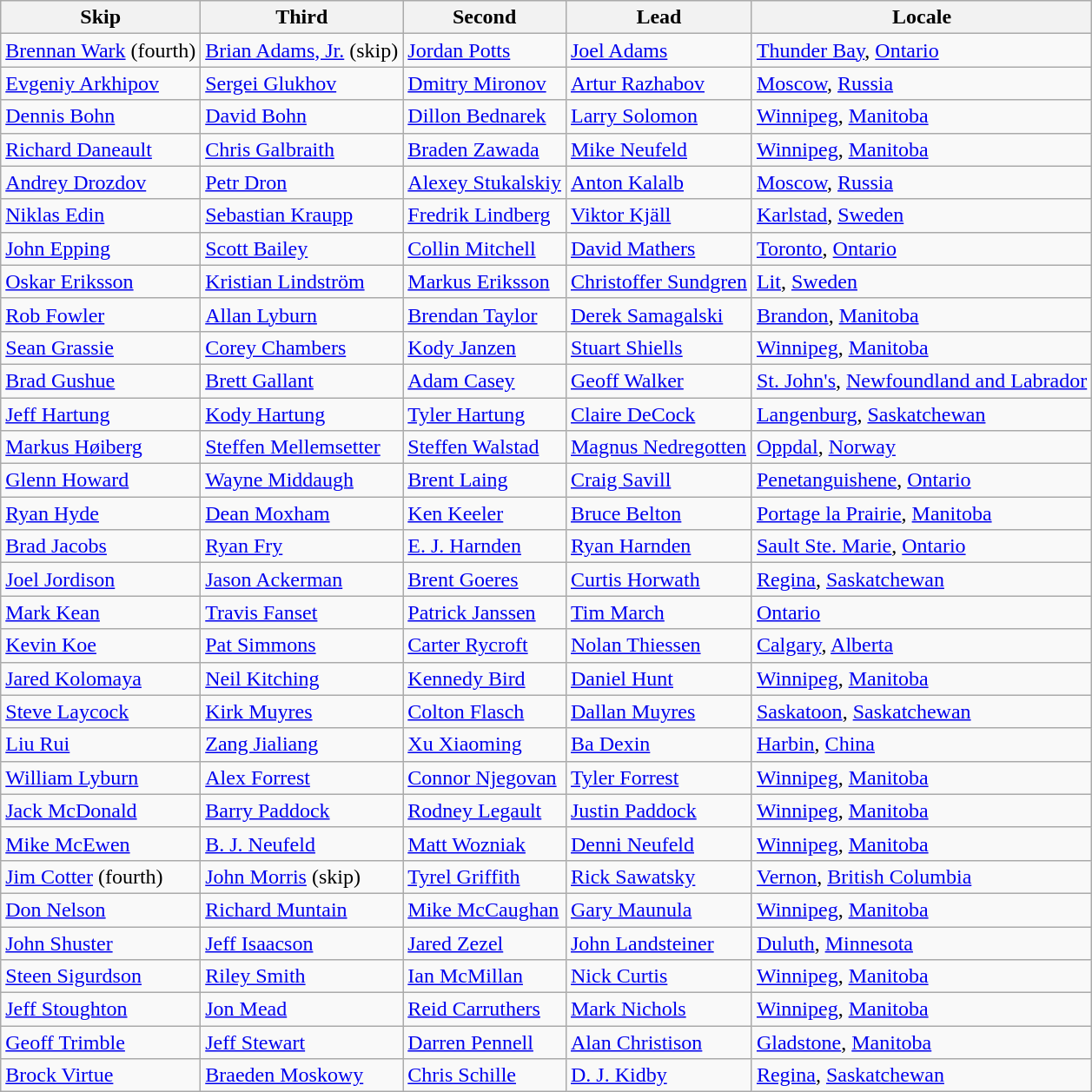<table class=wikitable>
<tr>
<th>Skip</th>
<th>Third</th>
<th>Second</th>
<th>Lead</th>
<th>Locale</th>
</tr>
<tr>
<td><a href='#'>Brennan Wark</a> (fourth)</td>
<td><a href='#'>Brian Adams, Jr.</a> (skip)</td>
<td><a href='#'>Jordan Potts</a></td>
<td><a href='#'>Joel Adams</a></td>
<td> <a href='#'>Thunder Bay</a>, <a href='#'>Ontario</a></td>
</tr>
<tr>
<td><a href='#'>Evgeniy Arkhipov</a></td>
<td><a href='#'>Sergei Glukhov</a></td>
<td><a href='#'>Dmitry Mironov</a></td>
<td><a href='#'>Artur Razhabov</a></td>
<td> <a href='#'>Moscow</a>, <a href='#'>Russia</a></td>
</tr>
<tr>
<td><a href='#'>Dennis Bohn</a></td>
<td><a href='#'>David Bohn</a></td>
<td><a href='#'>Dillon Bednarek</a></td>
<td><a href='#'>Larry Solomon</a></td>
<td> <a href='#'>Winnipeg</a>, <a href='#'>Manitoba</a></td>
</tr>
<tr>
<td><a href='#'>Richard Daneault</a></td>
<td><a href='#'>Chris Galbraith</a></td>
<td><a href='#'>Braden Zawada</a></td>
<td><a href='#'>Mike Neufeld</a></td>
<td> <a href='#'>Winnipeg</a>, <a href='#'>Manitoba</a></td>
</tr>
<tr>
<td><a href='#'>Andrey Drozdov</a></td>
<td><a href='#'>Petr Dron</a></td>
<td><a href='#'>Alexey Stukalskiy</a></td>
<td><a href='#'>Anton Kalalb</a></td>
<td> <a href='#'>Moscow</a>, <a href='#'>Russia</a></td>
</tr>
<tr>
<td><a href='#'>Niklas Edin</a></td>
<td><a href='#'>Sebastian Kraupp</a></td>
<td><a href='#'>Fredrik Lindberg</a></td>
<td><a href='#'>Viktor Kjäll</a></td>
<td> <a href='#'>Karlstad</a>, <a href='#'>Sweden</a></td>
</tr>
<tr>
<td><a href='#'>John Epping</a></td>
<td><a href='#'>Scott Bailey</a></td>
<td><a href='#'>Collin Mitchell</a></td>
<td><a href='#'>David Mathers</a></td>
<td> <a href='#'>Toronto</a>, <a href='#'>Ontario</a></td>
</tr>
<tr>
<td><a href='#'>Oskar Eriksson</a></td>
<td><a href='#'>Kristian Lindström</a></td>
<td><a href='#'>Markus Eriksson</a></td>
<td><a href='#'>Christoffer Sundgren</a></td>
<td>  <a href='#'>Lit</a>, <a href='#'>Sweden</a></td>
</tr>
<tr>
<td><a href='#'>Rob Fowler</a></td>
<td><a href='#'>Allan Lyburn</a></td>
<td><a href='#'>Brendan Taylor</a></td>
<td><a href='#'>Derek Samagalski</a></td>
<td> <a href='#'>Brandon</a>, <a href='#'>Manitoba</a></td>
</tr>
<tr>
<td><a href='#'>Sean Grassie</a></td>
<td><a href='#'>Corey Chambers</a></td>
<td><a href='#'>Kody Janzen</a></td>
<td><a href='#'>Stuart Shiells</a></td>
<td> <a href='#'>Winnipeg</a>, <a href='#'>Manitoba</a></td>
</tr>
<tr>
<td><a href='#'>Brad Gushue</a></td>
<td><a href='#'>Brett Gallant</a></td>
<td><a href='#'>Adam Casey</a></td>
<td><a href='#'>Geoff Walker</a></td>
<td> <a href='#'>St. John's</a>, <a href='#'>Newfoundland and Labrador</a></td>
</tr>
<tr>
<td><a href='#'>Jeff Hartung</a></td>
<td><a href='#'>Kody Hartung</a></td>
<td><a href='#'>Tyler Hartung</a></td>
<td><a href='#'>Claire DeCock</a></td>
<td> <a href='#'>Langenburg</a>, <a href='#'>Saskatchewan</a></td>
</tr>
<tr>
<td><a href='#'>Markus Høiberg</a></td>
<td><a href='#'>Steffen Mellemsetter</a></td>
<td><a href='#'>Steffen Walstad</a></td>
<td><a href='#'>Magnus Nedregotten</a></td>
<td> <a href='#'>Oppdal</a>, <a href='#'>Norway</a></td>
</tr>
<tr>
<td><a href='#'>Glenn Howard</a></td>
<td><a href='#'>Wayne Middaugh</a></td>
<td><a href='#'>Brent Laing</a></td>
<td><a href='#'>Craig Savill</a></td>
<td> <a href='#'>Penetanguishene</a>, <a href='#'>Ontario</a></td>
</tr>
<tr>
<td><a href='#'>Ryan Hyde</a></td>
<td><a href='#'>Dean Moxham</a></td>
<td><a href='#'>Ken Keeler</a></td>
<td><a href='#'>Bruce Belton</a></td>
<td> <a href='#'>Portage la Prairie</a>, <a href='#'>Manitoba</a></td>
</tr>
<tr>
<td><a href='#'>Brad Jacobs</a></td>
<td><a href='#'>Ryan Fry</a></td>
<td><a href='#'>E. J. Harnden</a></td>
<td><a href='#'>Ryan Harnden</a></td>
<td> <a href='#'>Sault Ste. Marie</a>, <a href='#'>Ontario</a></td>
</tr>
<tr>
<td><a href='#'>Joel Jordison</a></td>
<td><a href='#'>Jason Ackerman</a></td>
<td><a href='#'>Brent Goeres</a></td>
<td><a href='#'>Curtis Horwath</a></td>
<td> <a href='#'>Regina</a>, <a href='#'>Saskatchewan</a></td>
</tr>
<tr>
<td><a href='#'>Mark Kean</a></td>
<td><a href='#'>Travis Fanset</a></td>
<td><a href='#'>Patrick Janssen</a></td>
<td><a href='#'>Tim March</a></td>
<td> <a href='#'>Ontario</a></td>
</tr>
<tr>
<td><a href='#'>Kevin Koe</a></td>
<td><a href='#'>Pat Simmons</a></td>
<td><a href='#'>Carter Rycroft</a></td>
<td><a href='#'>Nolan Thiessen</a></td>
<td> <a href='#'>Calgary</a>, <a href='#'>Alberta</a></td>
</tr>
<tr>
<td><a href='#'>Jared Kolomaya</a></td>
<td><a href='#'>Neil Kitching</a></td>
<td><a href='#'>Kennedy Bird</a></td>
<td><a href='#'>Daniel Hunt</a></td>
<td> <a href='#'>Winnipeg</a>, <a href='#'>Manitoba</a></td>
</tr>
<tr>
<td><a href='#'>Steve Laycock</a></td>
<td><a href='#'>Kirk Muyres</a></td>
<td><a href='#'>Colton Flasch</a></td>
<td><a href='#'>Dallan Muyres</a></td>
<td> <a href='#'>Saskatoon</a>, <a href='#'>Saskatchewan</a></td>
</tr>
<tr>
<td><a href='#'>Liu Rui</a></td>
<td><a href='#'>Zang Jialiang</a></td>
<td><a href='#'>Xu Xiaoming</a></td>
<td><a href='#'>Ba Dexin</a></td>
<td> <a href='#'>Harbin</a>, <a href='#'>China</a></td>
</tr>
<tr>
<td><a href='#'>William Lyburn</a></td>
<td><a href='#'>Alex Forrest</a></td>
<td><a href='#'>Connor Njegovan</a></td>
<td><a href='#'>Tyler Forrest</a></td>
<td> <a href='#'>Winnipeg</a>, <a href='#'>Manitoba</a></td>
</tr>
<tr>
<td><a href='#'>Jack McDonald</a></td>
<td><a href='#'>Barry Paddock</a></td>
<td><a href='#'>Rodney Legault</a></td>
<td><a href='#'>Justin Paddock</a></td>
<td> <a href='#'>Winnipeg</a>, <a href='#'>Manitoba</a></td>
</tr>
<tr>
<td><a href='#'>Mike McEwen</a></td>
<td><a href='#'>B. J. Neufeld</a></td>
<td><a href='#'>Matt Wozniak</a></td>
<td><a href='#'>Denni Neufeld</a></td>
<td> <a href='#'>Winnipeg</a>, <a href='#'>Manitoba</a></td>
</tr>
<tr>
<td><a href='#'>Jim Cotter</a> (fourth)</td>
<td><a href='#'>John Morris</a> (skip)</td>
<td><a href='#'>Tyrel Griffith</a></td>
<td><a href='#'>Rick Sawatsky</a></td>
<td> <a href='#'>Vernon</a>, <a href='#'>British Columbia</a></td>
</tr>
<tr>
<td><a href='#'>Don Nelson</a></td>
<td><a href='#'>Richard Muntain</a></td>
<td><a href='#'>Mike McCaughan</a></td>
<td><a href='#'>Gary Maunula</a></td>
<td> <a href='#'>Winnipeg</a>, <a href='#'>Manitoba</a></td>
</tr>
<tr>
<td><a href='#'>John Shuster</a></td>
<td><a href='#'>Jeff Isaacson</a></td>
<td><a href='#'>Jared Zezel</a></td>
<td><a href='#'>John Landsteiner</a></td>
<td> <a href='#'>Duluth</a>, <a href='#'>Minnesota</a></td>
</tr>
<tr>
<td><a href='#'>Steen Sigurdson</a></td>
<td><a href='#'>Riley Smith</a></td>
<td><a href='#'>Ian McMillan</a></td>
<td><a href='#'>Nick Curtis</a></td>
<td> <a href='#'>Winnipeg</a>, <a href='#'>Manitoba</a></td>
</tr>
<tr>
<td><a href='#'>Jeff Stoughton</a></td>
<td><a href='#'>Jon Mead</a></td>
<td><a href='#'>Reid Carruthers</a></td>
<td><a href='#'>Mark Nichols</a></td>
<td> <a href='#'>Winnipeg</a>, <a href='#'>Manitoba</a></td>
</tr>
<tr>
<td><a href='#'>Geoff Trimble</a></td>
<td><a href='#'>Jeff Stewart</a></td>
<td><a href='#'>Darren Pennell</a></td>
<td><a href='#'>Alan Christison</a></td>
<td> <a href='#'>Gladstone</a>, <a href='#'>Manitoba</a></td>
</tr>
<tr>
<td><a href='#'>Brock Virtue</a></td>
<td><a href='#'>Braeden Moskowy</a></td>
<td><a href='#'>Chris Schille</a></td>
<td><a href='#'>D. J. Kidby</a></td>
<td> <a href='#'>Regina</a>, <a href='#'>Saskatchewan</a></td>
</tr>
</table>
